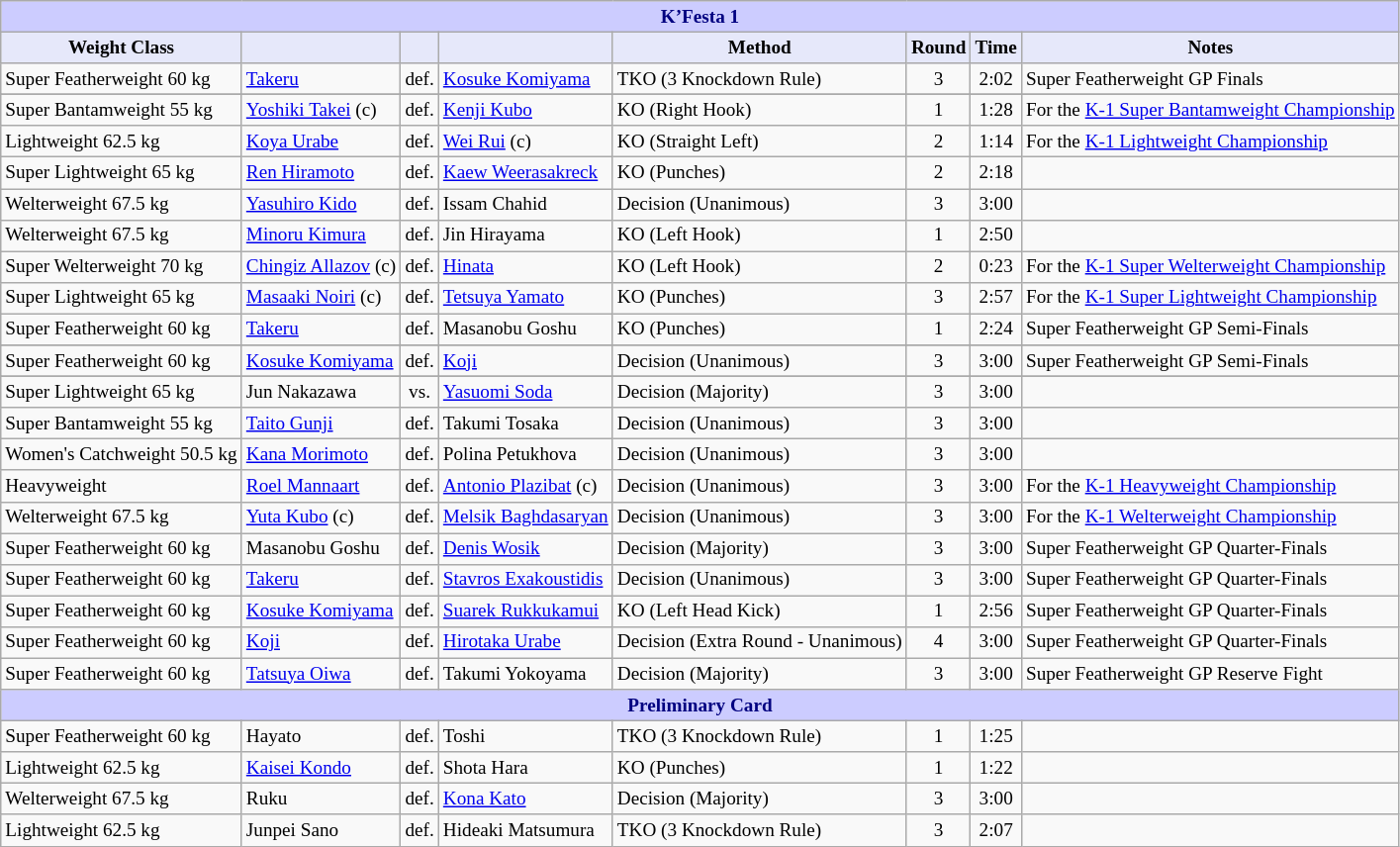<table class="wikitable" style="font-size: 80%;">
<tr>
<th colspan="8" style="background-color: #ccf; color: #000080; text-align: center;"><strong>K’Festa 1</strong></th>
</tr>
<tr>
<th colspan="1" style="background-color: #E6E8FA; color: #000000; text-align: center;">Weight Class</th>
<th colspan="1" style="background-color: #E6E8FA; color: #000000; text-align: center;"></th>
<th colspan="1" style="background-color: #E6E8FA; color: #000000; text-align: center;"></th>
<th colspan="1" style="background-color: #E6E8FA; color: #000000; text-align: center;"></th>
<th colspan="1" style="background-color: #E6E8FA; color: #000000; text-align: center;">Method</th>
<th colspan="1" style="background-color: #E6E8FA; color: #000000; text-align: center;">Round</th>
<th colspan="1" style="background-color: #E6E8FA; color: #000000; text-align: center;">Time</th>
<th colspan="1" style="background-color: #E6E8FA; color: #000000; text-align: center;">Notes</th>
</tr>
<tr>
<td>Super Featherweight 60 kg</td>
<td> <a href='#'>Takeru</a></td>
<td align=center>def.</td>
<td> <a href='#'>Kosuke Komiyama</a></td>
<td>TKO (3 Knockdown Rule)</td>
<td align=center>3</td>
<td align=center>2:02</td>
<td>Super Featherweight GP Finals</td>
</tr>
<tr>
</tr>
<tr>
<td>Super Bantamweight 55 kg</td>
<td> <a href='#'>Yoshiki Takei</a> (c)</td>
<td align=center>def.</td>
<td> <a href='#'>Kenji Kubo</a></td>
<td>KO (Right Hook)</td>
<td align=center>1</td>
<td align=center>1:28</td>
<td>For the <a href='#'>K-1 Super Bantamweight Championship</a></td>
</tr>
<tr>
<td>Lightweight 62.5 kg</td>
<td> <a href='#'>Koya Urabe</a></td>
<td align=center>def.</td>
<td> <a href='#'>Wei Rui</a> (c)</td>
<td>KO (Straight Left)</td>
<td align=center>2</td>
<td align=center>1:14</td>
<td>For the <a href='#'>K-1 Lightweight Championship</a></td>
</tr>
<tr>
<td>Super Lightweight 65 kg</td>
<td> <a href='#'>Ren Hiramoto</a></td>
<td align=center>def.</td>
<td> <a href='#'>Kaew Weerasakreck</a></td>
<td>KO (Punches)</td>
<td align=center>2</td>
<td align=center>2:18</td>
<td></td>
</tr>
<tr>
<td>Welterweight 67.5 kg</td>
<td> <a href='#'>Yasuhiro Kido</a></td>
<td align=center>def.</td>
<td> Issam Chahid</td>
<td>Decision (Unanimous)</td>
<td align=center>3</td>
<td align=center>3:00</td>
<td></td>
</tr>
<tr>
<td>Welterweight 67.5 kg</td>
<td> <a href='#'>Minoru Kimura</a></td>
<td align=center>def.</td>
<td> Jin Hirayama</td>
<td>KO (Left Hook)</td>
<td align=center>1</td>
<td align=center>2:50</td>
<td></td>
</tr>
<tr>
<td>Super Welterweight 70 kg</td>
<td> <a href='#'>Chingiz Allazov</a> (c)</td>
<td align=center>def.</td>
<td> <a href='#'>Hinata</a></td>
<td>KO (Left Hook)</td>
<td align=center>2</td>
<td align=center>0:23</td>
<td>For the <a href='#'>K-1 Super Welterweight Championship</a></td>
</tr>
<tr>
<td>Super Lightweight 65 kg</td>
<td> <a href='#'>Masaaki Noiri</a> (c)</td>
<td align=center>def.</td>
<td> <a href='#'>Tetsuya Yamato</a></td>
<td>KO (Punches)</td>
<td align=center>3</td>
<td align=center>2:57</td>
<td>For the <a href='#'>K-1 Super Lightweight Championship</a></td>
</tr>
<tr>
<td>Super Featherweight 60 kg</td>
<td> <a href='#'>Takeru</a></td>
<td align=center>def.</td>
<td> Masanobu Goshu</td>
<td>KO (Punches)</td>
<td align=center>1</td>
<td align=center>2:24</td>
<td>Super Featherweight GP Semi-Finals</td>
</tr>
<tr>
</tr>
<tr>
<td>Super Featherweight 60 kg</td>
<td> <a href='#'>Kosuke Komiyama</a></td>
<td align=center>def.</td>
<td> <a href='#'>Koji</a></td>
<td>Decision (Unanimous)</td>
<td align=center>3</td>
<td align=center>3:00</td>
<td>Super Featherweight GP Semi-Finals</td>
</tr>
<tr>
</tr>
<tr>
<td>Super Lightweight 65 kg</td>
<td> Jun Nakazawa</td>
<td align=center>vs.</td>
<td> <a href='#'>Yasuomi Soda</a></td>
<td>Decision (Majority)</td>
<td align=center>3</td>
<td align=center>3:00</td>
<td></td>
</tr>
<tr>
<td>Super Bantamweight 55 kg</td>
<td> <a href='#'>Taito Gunji</a></td>
<td align=center>def.</td>
<td> Takumi Tosaka</td>
<td>Decision (Unanimous)</td>
<td align=center>3</td>
<td align=center>3:00</td>
<td></td>
</tr>
<tr>
<td>Women's Catchweight 50.5 kg</td>
<td> <a href='#'>Kana Morimoto</a></td>
<td align=center>def.</td>
<td> Polina Petukhova</td>
<td>Decision (Unanimous)</td>
<td align=center>3</td>
<td align=center>3:00</td>
<td></td>
</tr>
<tr>
<td>Heavyweight</td>
<td> <a href='#'>Roel Mannaart</a></td>
<td align=center>def.</td>
<td> <a href='#'>Antonio Plazibat</a> (c)</td>
<td>Decision (Unanimous)</td>
<td align=center>3</td>
<td align=center>3:00</td>
<td>For the <a href='#'>K-1 Heavyweight Championship</a></td>
</tr>
<tr>
<td>Welterweight 67.5 kg</td>
<td> <a href='#'>Yuta Kubo</a> (c)</td>
<td align=center>def.</td>
<td> <a href='#'>Melsik Baghdasaryan</a></td>
<td>Decision (Unanimous)</td>
<td align=center>3</td>
<td align=center>3:00</td>
<td>For the <a href='#'>K-1 Welterweight Championship</a></td>
</tr>
<tr>
<td>Super Featherweight 60 kg</td>
<td> Masanobu Goshu</td>
<td align=center>def.</td>
<td> <a href='#'>Denis Wosik</a></td>
<td>Decision (Majority)</td>
<td align=center>3</td>
<td align=center>3:00</td>
<td>Super Featherweight GP Quarter-Finals</td>
</tr>
<tr>
<td>Super Featherweight 60 kg</td>
<td> <a href='#'>Takeru</a></td>
<td align=center>def.</td>
<td> <a href='#'>Stavros Exakoustidis</a></td>
<td>Decision (Unanimous)</td>
<td align=center>3</td>
<td align=center>3:00</td>
<td>Super Featherweight GP Quarter-Finals</td>
</tr>
<tr>
<td>Super Featherweight 60 kg</td>
<td> <a href='#'>Kosuke Komiyama</a></td>
<td align=center>def.</td>
<td> <a href='#'>Suarek Rukkukamui</a></td>
<td>KO (Left Head Kick)</td>
<td align=center>1</td>
<td align=center>2:56</td>
<td>Super Featherweight GP Quarter-Finals</td>
</tr>
<tr>
<td>Super Featherweight 60 kg</td>
<td> <a href='#'>Koji</a></td>
<td align=center>def.</td>
<td> <a href='#'>Hirotaka Urabe</a></td>
<td>Decision (Extra Round - Unanimous)</td>
<td align=center>4</td>
<td align=center>3:00</td>
<td>Super Featherweight GP Quarter-Finals</td>
</tr>
<tr>
<td>Super Featherweight 60 kg</td>
<td> <a href='#'>Tatsuya Oiwa</a></td>
<td align=center>def.</td>
<td> Takumi Yokoyama</td>
<td>Decision (Majority)</td>
<td align=center>3</td>
<td align=center>3:00</td>
<td>Super Featherweight GP Reserve Fight</td>
</tr>
<tr>
<th colspan="8" style="background-color: #ccf; color: #000080; text-align: center;"><strong>Preliminary Card</strong></th>
</tr>
<tr>
<td>Super Featherweight 60 kg</td>
<td> Hayato</td>
<td align=center>def.</td>
<td> Toshi</td>
<td>TKO (3 Knockdown Rule)</td>
<td align=center>1</td>
<td align=center>1:25</td>
<td></td>
</tr>
<tr>
<td>Lightweight 62.5 kg</td>
<td> <a href='#'>Kaisei Kondo</a></td>
<td align=center>def.</td>
<td> Shota Hara</td>
<td>KO (Punches)</td>
<td align=center>1</td>
<td align=center>1:22</td>
<td></td>
</tr>
<tr>
<td>Welterweight 67.5 kg</td>
<td> Ruku</td>
<td align=center>def.</td>
<td> <a href='#'>Kona Kato</a></td>
<td>Decision (Majority)</td>
<td align=center>3</td>
<td align=center>3:00</td>
<td></td>
</tr>
<tr>
<td>Lightweight 62.5 kg</td>
<td> Junpei Sano</td>
<td align=center>def.</td>
<td> Hideaki Matsumura</td>
<td>TKO (3 Knockdown Rule)</td>
<td align=center>3</td>
<td align=center>2:07</td>
<td></td>
</tr>
</table>
